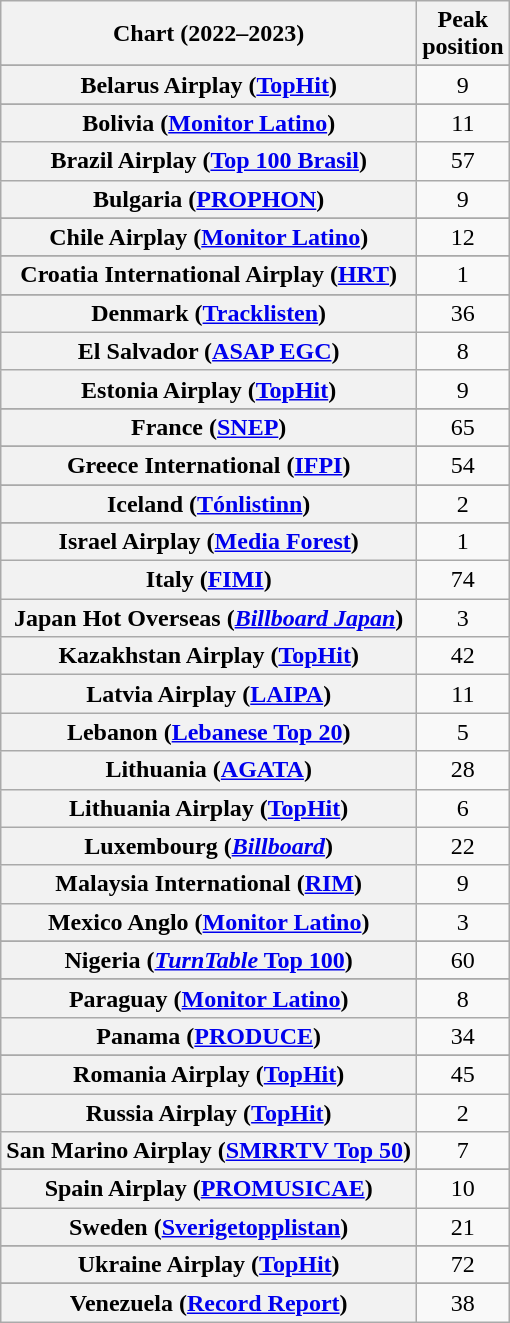<table class="wikitable sortable plainrowheaders" style="text-align:center">
<tr>
<th scope="col">Chart (2022–2023)</th>
<th scope="col">Peak<br>position</th>
</tr>
<tr>
</tr>
<tr>
</tr>
<tr>
</tr>
<tr>
<th scope="row">Belarus Airplay (<a href='#'>TopHit</a>)</th>
<td>9</td>
</tr>
<tr>
</tr>
<tr>
</tr>
<tr>
<th scope="row">Bolivia (<a href='#'>Monitor Latino</a>)</th>
<td>11</td>
</tr>
<tr>
<th scope="row">Brazil Airplay (<a href='#'>Top 100 Brasil</a>)</th>
<td>57</td>
</tr>
<tr>
<th scope="row">Bulgaria (<a href='#'>PROPHON</a>)</th>
<td>9</td>
</tr>
<tr>
</tr>
<tr>
</tr>
<tr>
</tr>
<tr>
</tr>
<tr>
<th scope="row">Chile Airplay (<a href='#'>Monitor Latino</a>)</th>
<td>12</td>
</tr>
<tr>
</tr>
<tr>
<th scope="row">Croatia International Airplay (<a href='#'>HRT</a>)</th>
<td>1</td>
</tr>
<tr>
</tr>
<tr>
<th scope="row">Denmark (<a href='#'>Tracklisten</a>)</th>
<td>36</td>
</tr>
<tr>
<th scope="row">El Salvador (<a href='#'>ASAP EGC</a>)</th>
<td>8</td>
</tr>
<tr>
<th scope="row">Estonia Airplay (<a href='#'>TopHit</a>)</th>
<td>9</td>
</tr>
<tr>
</tr>
<tr>
<th scope="row">France (<a href='#'>SNEP</a>)</th>
<td>65</td>
</tr>
<tr>
</tr>
<tr>
</tr>
<tr>
<th scope="row">Greece International (<a href='#'>IFPI</a>)</th>
<td>54</td>
</tr>
<tr>
</tr>
<tr>
</tr>
<tr>
<th scope="row">Iceland (<a href='#'>Tónlistinn</a>)</th>
<td>2</td>
</tr>
<tr>
</tr>
<tr>
<th scope="row">Israel Airplay (<a href='#'>Media Forest</a>)</th>
<td>1</td>
</tr>
<tr>
<th scope="row">Italy (<a href='#'>FIMI</a>)</th>
<td>74</td>
</tr>
<tr>
<th scope="row">Japan Hot Overseas (<em><a href='#'>Billboard Japan</a></em>)</th>
<td>3</td>
</tr>
<tr>
<th scope="row">Kazakhstan Airplay (<a href='#'>TopHit</a>)</th>
<td>42</td>
</tr>
<tr>
<th scope="row">Latvia Airplay (<a href='#'>LAIPA</a>)</th>
<td>11</td>
</tr>
<tr>
<th scope="row">Lebanon (<a href='#'>Lebanese Top 20</a>)</th>
<td>5</td>
</tr>
<tr>
<th scope="row">Lithuania (<a href='#'>AGATA</a>)</th>
<td>28</td>
</tr>
<tr>
<th scope="row">Lithuania Airplay (<a href='#'>TopHit</a>)</th>
<td>6</td>
</tr>
<tr>
<th scope="row">Luxembourg (<em><a href='#'>Billboard</a></em>)</th>
<td>22</td>
</tr>
<tr>
<th scope="row">Malaysia International (<a href='#'>RIM</a>)</th>
<td>9</td>
</tr>
<tr>
<th scope="row">Mexico Anglo (<a href='#'>Monitor Latino</a>)</th>
<td>3</td>
</tr>
<tr>
</tr>
<tr>
</tr>
<tr>
</tr>
<tr>
<th scope="row">Nigeria (<a href='#'><em>TurnTable</em> Top 100</a>)</th>
<td>60</td>
</tr>
<tr>
</tr>
<tr>
<th scope="row">Paraguay (<a href='#'>Monitor Latino</a>)</th>
<td>8</td>
</tr>
<tr>
<th scope="row">Panama (<a href='#'>PRODUCE</a>)</th>
<td>34</td>
</tr>
<tr>
</tr>
<tr>
</tr>
<tr>
<th scope="row">Romania Airplay (<a href='#'>TopHit</a>)</th>
<td>45</td>
</tr>
<tr>
<th scope="row">Russia Airplay (<a href='#'>TopHit</a>)</th>
<td>2</td>
</tr>
<tr>
<th scope="row">San Marino Airplay (<a href='#'>SMRRTV Top 50</a>)</th>
<td>7</td>
</tr>
<tr>
</tr>
<tr>
</tr>
<tr>
</tr>
<tr>
<th scope="row">Spain Airplay (<a href='#'>PROMUSICAE</a>)</th>
<td>10</td>
</tr>
<tr>
<th scope="row">Sweden (<a href='#'>Sverigetopplistan</a>)</th>
<td>21</td>
</tr>
<tr>
</tr>
<tr>
<th scope="row">Ukraine Airplay (<a href='#'>TopHit</a>)</th>
<td>72</td>
</tr>
<tr>
</tr>
<tr>
</tr>
<tr>
</tr>
<tr>
</tr>
<tr>
</tr>
<tr>
</tr>
<tr>
<th scope="row">Venezuela (<a href='#'>Record Report</a>)</th>
<td>38</td>
</tr>
</table>
